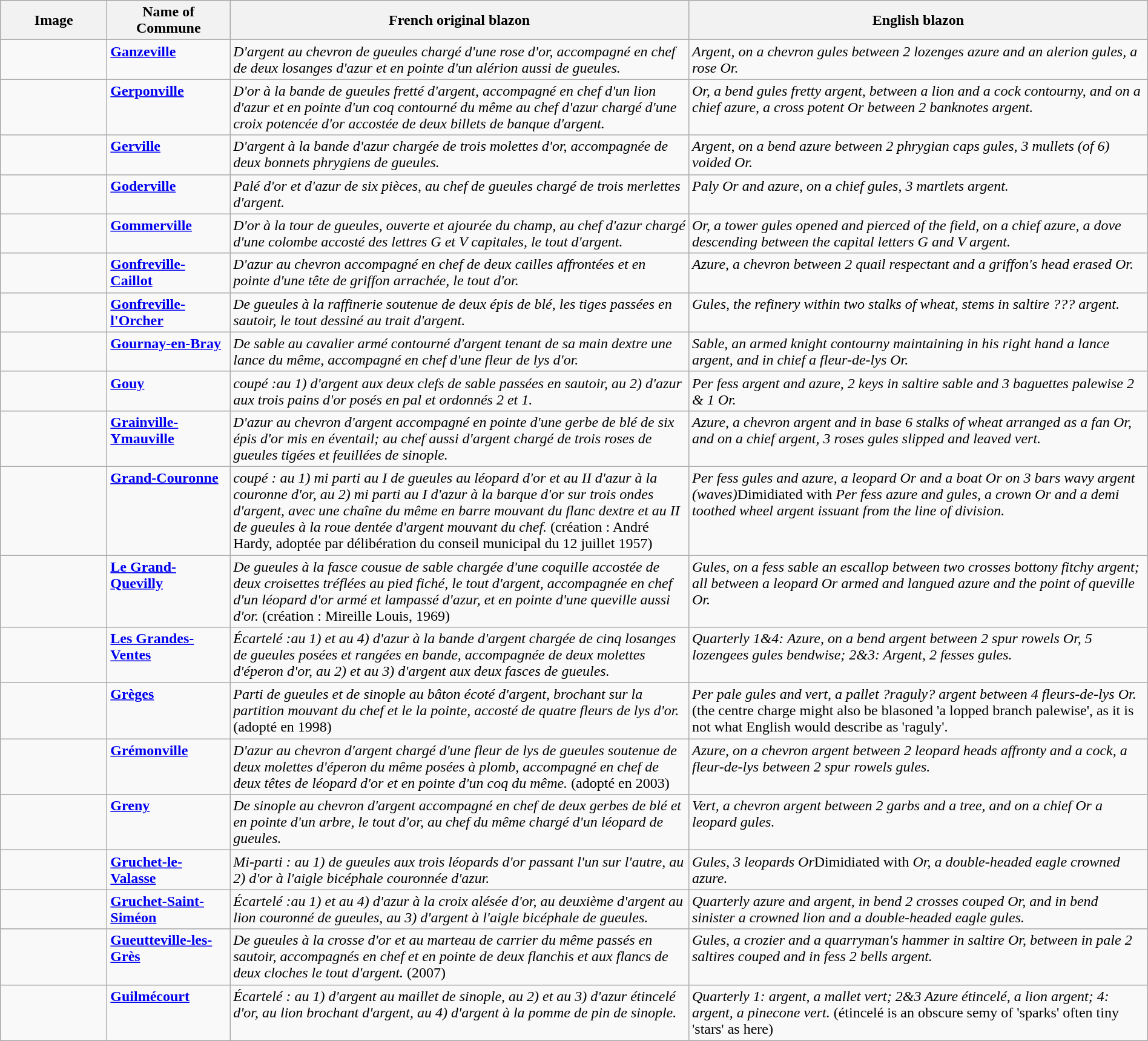<table class="wikitable" width="100%">
<tr>
<th width="110">Image</th>
<th>Name of Commune</th>
<th width="40%">French original blazon</th>
<th width="40%">English blazon</th>
</tr>
<tr valign=top>
<td align=center></td>
<td><strong><a href='#'>Ganzeville</a></strong></td>
<td><em>D'argent au chevron de gueules chargé d'une rose d'or, accompagné en chef de deux losanges d'azur et en pointe d'un alérion aussi de gueules.</em> </td>
<td><em>Argent, on a chevron gules between 2 lozenges azure and an alerion gules, a rose Or.</em></td>
</tr>
<tr valign=top>
<td align=center></td>
<td><strong><a href='#'>Gerponville</a></strong></td>
<td><em>D'or à la bande de gueules fretté d'argent, accompagné en chef d'un lion d'azur et en pointe d'un coq contourné du même au chef d'azur chargé d'une croix potencée d'or accostée de deux billets de banque d'argent.</em> </td>
<td><em>Or, a bend gules fretty argent, between a lion and a cock contourny, and on a chief azure, a cross potent Or between 2 banknotes argent.</em></td>
</tr>
<tr valign=top>
<td align=center></td>
<td><strong><a href='#'>Gerville</a></strong></td>
<td><em>D'argent à la bande d'azur chargée de trois molettes d'or, accompagnée de deux bonnets phrygiens de gueules.</em> </td>
<td><em>Argent, on a bend azure between 2 phrygian caps gules, 3 mullets (of 6) voided Or.</em></td>
</tr>
<tr valign=top>
<td align=center></td>
<td><strong><a href='#'>Goderville</a></strong></td>
<td><em>Palé d'or et d'azur de six pièces, au chef de gueules chargé de trois merlettes d'argent.</em> </td>
<td><em>Paly Or and azure, on a chief gules, 3 martlets argent.</em></td>
</tr>
<tr valign=top>
<td align=center></td>
<td><strong><a href='#'>Gommerville</a></strong></td>
<td><em>D'or à la tour de gueules, ouverte et ajourée du champ, au chef d'azur chargé d'une colombe accosté des lettres G et V capitales, le tout d'argent.</em> </td>
<td><em>Or, a tower gules opened and pierced of the field, on a chief azure, a dove descending between the capital letters G and V argent.</em></td>
</tr>
<tr valign=top>
<td align=center></td>
<td><strong><a href='#'>Gonfreville-Caillot</a></strong></td>
<td><em>D'azur au chevron accompagné en chef de deux cailles affrontées et en pointe d'une tête de griffon arrachée, le tout d'or.</em> </td>
<td><em>Azure, a chevron between 2 quail respectant and a griffon's head erased Or.</em></td>
</tr>
<tr valign=top>
<td align=center></td>
<td><strong><a href='#'>Gonfreville-l'Orcher</a></strong></td>
<td><em>De gueules à la raffinerie soutenue de deux épis de blé, les tiges passées en sautoir, le tout dessiné au trait d'argent.</em> </td>
<td><em>Gules, the refinery within two stalks of wheat, stems in saltire ??? argent.</em></td>
</tr>
<tr valign=top>
<td align=center></td>
<td><strong><a href='#'>Gournay-en-Bray</a></strong></td>
<td><em>De sable au cavalier armé contourné d'argent tenant de sa main dextre une lance du même, accompagné en chef d'une fleur de lys d'or.</em> </td>
<td><em>Sable, an armed knight contourny maintaining in his right hand a lance argent, and in chief a fleur-de-lys Or.</em></td>
</tr>
<tr valign=top>
<td align=center></td>
<td><strong><a href='#'>Gouy</a></strong></td>
<td><em>coupé :au 1) d'argent aux deux clefs de sable passées en sautoir, au 2) d'azur aux trois pains d'or posés en pal et ordonnés 2 et 1.</em> </td>
<td><em>Per fess argent and azure, 2 keys in saltire sable and 3 baguettes palewise 2 & 1 Or.</em></td>
</tr>
<tr valign=top>
<td align=center></td>
<td><strong><a href='#'>Grainville-Ymauville</a></strong></td>
<td><em>D'azur au chevron d'argent accompagné en pointe d'une gerbe de blé de six épis d'or mis en éventail; au chef aussi d'argent chargé de trois roses de gueules tigées et feuillées de sinople.</em> </td>
<td><em>Azure, a chevron argent and in base 6 stalks of wheat arranged as a fan Or, and on a chief argent, 3 roses gules slipped and leaved vert.</em></td>
</tr>
<tr valign=top>
<td align=center></td>
<td><strong><a href='#'>Grand-Couronne</a></strong></td>
<td><em>coupé : au 1) mi parti au I de gueules au léopard d'or et au II d'azur à la couronne d'or, au 2) mi parti au I d'azur à la barque d'or sur trois ondes d'argent, avec une chaîne du même en barre mouvant du flanc dextre et au II de gueules à la roue dentée d'argent mouvant du chef.</em> (création : André Hardy, adoptée par délibération du conseil municipal du 12 juillet 1957)</td>
<td><em>Per fess gules and azure, a leopard Or and a boat Or on 3 bars wavy argent (waves)</em>Dimidiated with <em>Per fess azure and gules, a crown Or and a demi toothed wheel argent issuant from the line of division.</em></td>
</tr>
<tr valign=top>
<td align=center></td>
<td><strong><a href='#'>Le Grand-Quevilly</a></strong></td>
<td><em>De gueules à la fasce cousue de sable chargée d'une coquille accostée de deux croisettes tréflées au pied fiché, le tout d'argent, accompagnée en chef d'un léopard d'or armé et lampassé d'azur, et en pointe d'une queville aussi d'or.</em>  (création : Mireille Louis, 1969)</td>
<td><em>Gules, on a fess sable an escallop between two crosses bottony fitchy argent; all between a leopard Or armed and langued azure and the point of  queville Or.</em></td>
</tr>
<tr valign=top>
<td align=center></td>
<td><strong><a href='#'>Les Grandes-Ventes</a></strong></td>
<td><em>Écartelé :au 1) et au 4) d'azur à la bande d'argent chargée de cinq losanges de gueules posées et rangées en bande, accompagnée de deux molettes d'éperon d'or, au 2) et au 3) d'argent aux deux fasces de gueules.</em> </td>
<td><em>Quarterly 1&4: Azure, on a bend argent between 2 spur rowels Or, 5 lozengees gules bendwise; 2&3: Argent, 2 fesses gules.</em></td>
</tr>
<tr valign=top>
<td align=center></td>
<td><strong><a href='#'>Grèges</a></strong></td>
<td><em>Parti de gueules et de sinople au bâton écoté d'argent, brochant sur la partition mouvant du chef et le la pointe, accosté de quatre fleurs de lys d'or.</em>  (adopté en 1998)</td>
<td><em>Per pale gules and vert, a pallet ?raguly? argent between 4 fleurs-de-lys Or.</em> (the centre charge might also be blasoned 'a lopped branch palewise', as it is not what English would describe as 'raguly'.</td>
</tr>
<tr valign=top>
<td align=center></td>
<td><strong><a href='#'>Grémonville</a></strong></td>
<td><em>D'azur au chevron d'argent chargé d'une fleur de lys de gueules soutenue de deux molettes d'éperon du même posées à plomb, accompagné en chef de deux têtes de léopard d'or et en pointe d'un coq du même.</em>  (adopté en 2003)</td>
<td><em>Azure, on a chevron argent between 2 leopard heads affronty and a cock, a fleur-de-lys between 2 spur rowels gules.</em></td>
</tr>
<tr valign=top>
<td align=center></td>
<td><strong><a href='#'>Greny</a></strong></td>
<td><em>De sinople au chevron d'argent accompagné en chef de deux gerbes de blé et en pointe d'un arbre, le tout d'or, au chef du même chargé d'un léopard de gueules.</em> </td>
<td><em>Vert, a chevron argent between 2 garbs and a tree, and on a chief Or a leopard gules.</em></td>
</tr>
<tr valign=top>
<td align=center></td>
<td><strong><a href='#'>Gruchet-le-Valasse</a></strong></td>
<td><em>Mi-parti : au 1) de gueules aux trois léopards d'or passant l'un sur l'autre, au 2) d'or à l'aigle bicéphale couronnée d'azur.</em> </td>
<td><em>Gules, 3 leopards Or</em>Dimidiated with <em>Or, a double-headed eagle crowned azure.</em></td>
</tr>
<tr valign=top>
<td align=center></td>
<td><strong><a href='#'>Gruchet-Saint-Siméon</a></strong></td>
<td><em>Écartelé :au 1) et au 4) d'azur à la croix alésée d'or, au deuxième d'argent au lion couronné de gueules, au 3) d'argent à l'aigle bicéphale de gueules.</em> </td>
<td><em>Quarterly azure and argent, in bend 2 crosses couped Or, and in bend sinister a crowned lion and a double-headed eagle gules.</em></td>
</tr>
<tr valign=top>
<td align=center></td>
<td><strong><a href='#'>Gueutteville-les-Grès</a></strong></td>
<td><em>De gueules à la crosse d'or et au marteau de carrier du même passés en sautoir, accompagnés en chef et en pointe de deux flanchis et aux flancs de deux cloches le tout d'argent.</em>  (2007)</td>
<td><em>Gules, a crozier and a quarryman's hammer in saltire Or, between in pale 2 saltires couped and in fess 2 bells argent.</em></td>
</tr>
<tr valign=top>
<td align=center></td>
<td><strong><a href='#'>Guilmécourt</a></strong></td>
<td><em>Écartelé : au 1) d'argent au maillet de sinople, au 2) et au 3) d'azur étincelé d'or, au lion brochant d'argent, au 4) d'argent à la pomme de pin de sinople.</em> </td>
<td><em>Quarterly 1: argent, a mallet vert; 2&3 Azure étincelé, a lion argent; 4: argent, a pinecone vert.</em> (étincelé is an obscure semy of 'sparks' often tiny 'stars' as here)</td>
</tr>
</table>
